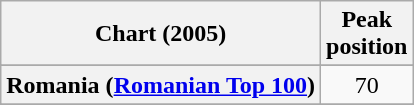<table class="wikitable sortable plainrowheaders" style="text-align:center">
<tr>
<th scope="col">Chart (2005)</th>
<th scope="col">Peak<br>position</th>
</tr>
<tr>
</tr>
<tr>
</tr>
<tr>
</tr>
<tr>
</tr>
<tr>
</tr>
<tr>
<th scope="row">Romania (<a href='#'>Romanian Top 100</a>)</th>
<td>70</td>
</tr>
<tr>
</tr>
<tr>
</tr>
</table>
